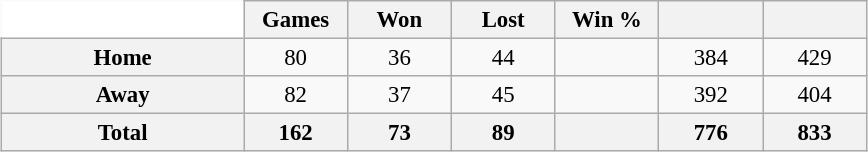<table class="wikitable" style="font-size:95%; text-align:center; width:38em; border:0;margin: 0.5em auto;">
<tr>
<td width="28%" style="background:#fff;border:0;"></td>
<th width="12%">Games</th>
<th width="12%">Won</th>
<th width="12%">Lost</th>
<th width="12%">Win %</th>
<th width="12%"></th>
<th width="12%"></th>
</tr>
<tr>
<th>Home</th>
<td>80</td>
<td>36</td>
<td>44</td>
<td></td>
<td>384</td>
<td>429</td>
</tr>
<tr>
<th>Away</th>
<td>82</td>
<td>37</td>
<td>45</td>
<td></td>
<td>392</td>
<td>404</td>
</tr>
<tr>
<th>Total</th>
<th>162</th>
<th>73</th>
<th>89</th>
<th></th>
<th>776</th>
<th>833</th>
</tr>
</table>
